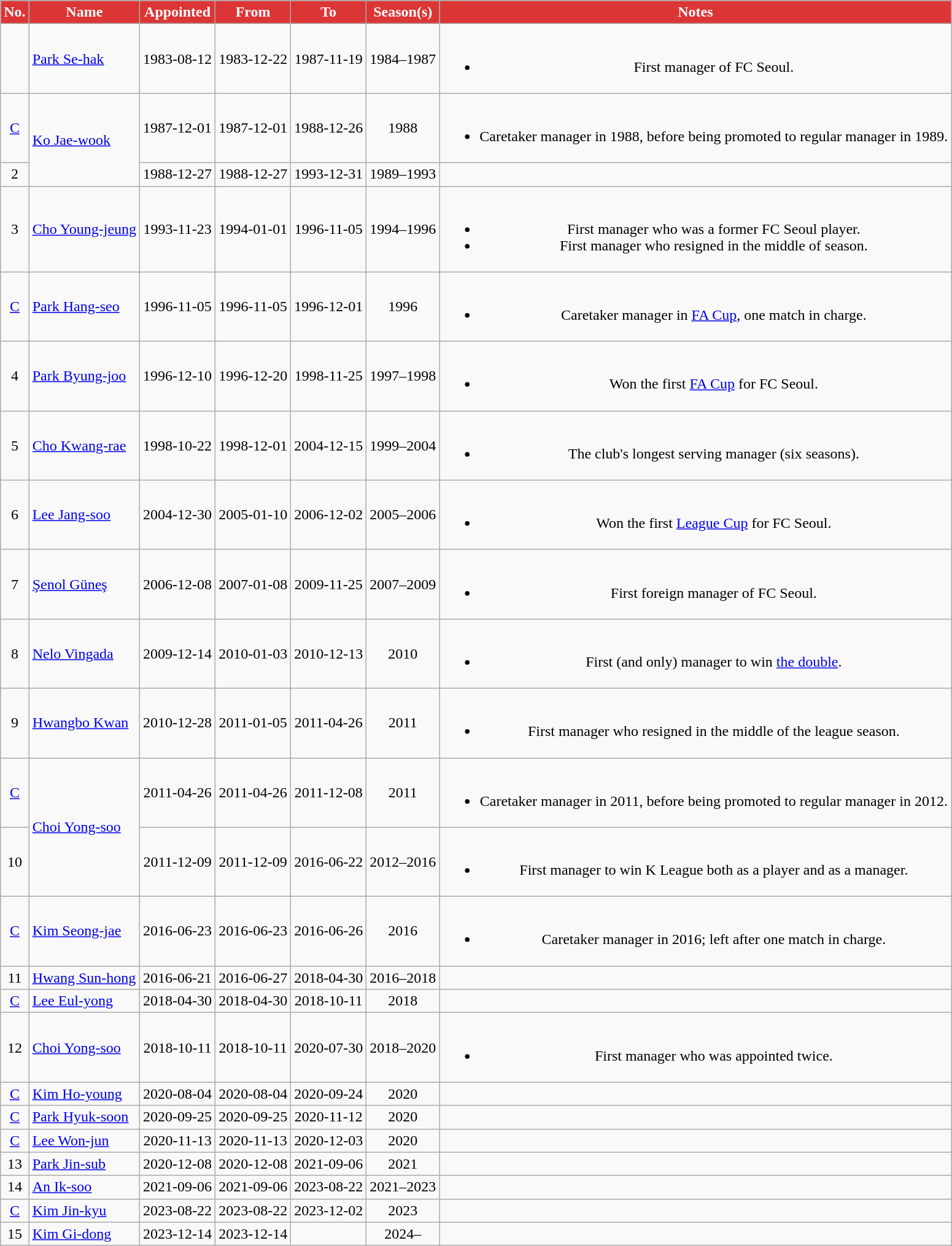<table class="wikitable sortable" style="text-align:center; font-size:100%">
<tr>
<th style="color:#FFFFFF; background:#DC3535;">No.</th>
<th style="color:#FFFFFF; background:#DC3535;">Name</th>
<th style="color:#FFFFFF; background:#DC3535;">Appointed</th>
<th style="color:#FFFFFF; background:#DC3535;">From</th>
<th style="color:#FFFFFF; background:#DC3535;">To</th>
<th style="color:#FFFFFF; background:#DC3535;">Season(s)</th>
<th style="color:#FFFFFF; background:#DC3535;">Notes</th>
</tr>
<tr>
<td></td>
<td align=left> <a href='#'>Park Se-hak</a></td>
<td>1983-08-12</td>
<td>1983-12-22</td>
<td>1987-11-19</td>
<td>1984–1987</td>
<td><br><ul><li>First manager of FC Seoul.</li></ul></td>
</tr>
<tr>
<td><a href='#'>C</a></td>
<td rowspan="2" align=left> <a href='#'>Ko Jae-wook</a></td>
<td>1987-12-01</td>
<td>1987-12-01</td>
<td>1988-12-26</td>
<td>1988</td>
<td><br><ul><li>Caretaker manager in 1988, before being promoted to regular manager in 1989.</li></ul></td>
</tr>
<tr>
<td>2</td>
<td>1988-12-27</td>
<td>1988-12-27</td>
<td>1993-12-31</td>
<td>1989–1993</td>
<td></td>
</tr>
<tr>
<td>3</td>
<td align=left> <a href='#'>Cho Young-jeung</a></td>
<td>1993-11-23</td>
<td>1994-01-01</td>
<td>1996-11-05</td>
<td>1994–1996</td>
<td><br><ul><li>First manager who was a former FC Seoul player.</li><li>First manager who resigned in the middle of season.</li></ul></td>
</tr>
<tr>
<td><a href='#'>C</a></td>
<td align=left> <a href='#'>Park Hang-seo</a></td>
<td>1996-11-05</td>
<td>1996-11-05</td>
<td>1996-12-01</td>
<td>1996</td>
<td><br><ul><li>Caretaker manager in <a href='#'>FA Cup</a>, one match in charge.</li></ul></td>
</tr>
<tr>
<td>4</td>
<td align=left> <a href='#'>Park Byung-joo</a></td>
<td>1996-12-10</td>
<td>1996-12-20</td>
<td>1998-11-25</td>
<td>1997–1998</td>
<td><br><ul><li>Won the first <a href='#'>FA Cup</a> for FC Seoul.</li></ul></td>
</tr>
<tr>
<td>5</td>
<td align=left> <a href='#'>Cho Kwang-rae</a></td>
<td>1998-10-22</td>
<td>1998-12-01</td>
<td>2004-12-15</td>
<td>1999–2004</td>
<td><br><ul><li>The club's longest serving manager (six seasons).</li></ul></td>
</tr>
<tr>
<td>6</td>
<td align=left> <a href='#'>Lee Jang-soo</a></td>
<td>2004-12-30</td>
<td>2005-01-10</td>
<td>2006-12-02</td>
<td>2005–2006</td>
<td><br><ul><li>Won the first <a href='#'>League Cup</a> for FC Seoul.</li></ul></td>
</tr>
<tr>
<td>7</td>
<td align=left> <a href='#'>Şenol Güneş</a></td>
<td>2006-12-08</td>
<td>2007-01-08</td>
<td>2009-11-25</td>
<td>2007–2009</td>
<td><br><ul><li>First foreign manager of FC Seoul.</li></ul></td>
</tr>
<tr>
<td>8</td>
<td align=left> <a href='#'>Nelo Vingada</a></td>
<td>2009-12-14</td>
<td>2010-01-03</td>
<td>2010-12-13</td>
<td>2010</td>
<td><br><ul><li>First (and only) manager to win <a href='#'>the double</a>.</li></ul></td>
</tr>
<tr>
<td>9</td>
<td align=left> <a href='#'>Hwangbo Kwan</a></td>
<td>2010-12-28</td>
<td>2011-01-05</td>
<td>2011-04-26</td>
<td>2011</td>
<td><br><ul><li>First manager who resigned in the middle of the league season.</li></ul></td>
</tr>
<tr>
<td><a href='#'>C</a></td>
<td rowspan="2" align=left> <a href='#'>Choi Yong-soo</a></td>
<td>2011-04-26</td>
<td>2011-04-26</td>
<td>2011-12-08</td>
<td>2011</td>
<td><br><ul><li>Caretaker manager in 2011, before being promoted to regular manager in 2012.</li></ul></td>
</tr>
<tr>
<td>10</td>
<td>2011-12-09</td>
<td>2011-12-09</td>
<td>2016-06-22</td>
<td>2012–2016</td>
<td><br><ul><li>First manager to win K League both as a player and as a manager.</li></ul></td>
</tr>
<tr>
<td><a href='#'>C</a></td>
<td align=left> <a href='#'>Kim Seong-jae</a></td>
<td>2016-06-23</td>
<td>2016-06-23</td>
<td>2016-06-26</td>
<td>2016</td>
<td><br><ul><li>Caretaker manager in 2016; left after one match in charge.</li></ul></td>
</tr>
<tr>
<td>11</td>
<td align=left> <a href='#'>Hwang Sun-hong</a></td>
<td>2016-06-21</td>
<td>2016-06-27</td>
<td>2018-04-30</td>
<td>2016–2018</td>
<td></td>
</tr>
<tr>
<td><a href='#'>C</a></td>
<td align=left> <a href='#'>Lee Eul-yong</a></td>
<td>2018-04-30</td>
<td>2018-04-30</td>
<td>2018-10-11</td>
<td>2018</td>
<td></td>
</tr>
<tr>
<td>12</td>
<td align=left> <a href='#'>Choi Yong-soo</a></td>
<td>2018-10-11</td>
<td>2018-10-11</td>
<td>2020-07-30</td>
<td>2018–2020</td>
<td><br><ul><li>First manager who was appointed twice.</li></ul></td>
</tr>
<tr>
<td><a href='#'>C</a></td>
<td align=left> <a href='#'>Kim Ho-young</a></td>
<td>2020-08-04</td>
<td>2020-08-04</td>
<td>2020-09-24</td>
<td>2020</td>
<td></td>
</tr>
<tr>
<td><a href='#'>C</a></td>
<td align=left> <a href='#'>Park Hyuk-soon</a></td>
<td>2020-09-25</td>
<td>2020-09-25</td>
<td>2020-11-12</td>
<td>2020</td>
<td></td>
</tr>
<tr>
<td><a href='#'>C</a></td>
<td align=left> <a href='#'>Lee Won-jun</a></td>
<td>2020-11-13</td>
<td>2020-11-13</td>
<td>2020-12-03</td>
<td>2020</td>
<td></td>
</tr>
<tr>
<td>13</td>
<td align=left> <a href='#'>Park Jin-sub</a></td>
<td>2020-12-08</td>
<td>2020-12-08</td>
<td>2021-09-06</td>
<td>2021</td>
<td></td>
</tr>
<tr>
<td>14</td>
<td align=left> <a href='#'>An Ik-soo</a></td>
<td>2021-09-06</td>
<td>2021-09-06</td>
<td>2023-08-22</td>
<td>2021–2023</td>
<td></td>
</tr>
<tr>
<td><a href='#'>C</a></td>
<td align=left> <a href='#'>Kim Jin-kyu</a></td>
<td>2023-08-22</td>
<td>2023-08-22</td>
<td>2023-12-02</td>
<td>2023</td>
</tr>
<tr>
<td>15</td>
<td align=left> <a href='#'>Kim Gi-dong</a></td>
<td>2023-12-14</td>
<td>2023-12-14</td>
<td></td>
<td>2024–</td>
<td></td>
</tr>
</table>
